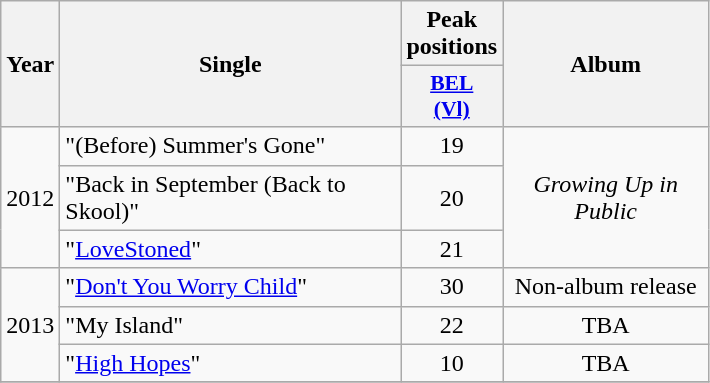<table class="wikitable">
<tr>
<th align="center" rowspan="2" width="10">Year</th>
<th align="center" rowspan="2" width="220">Single</th>
<th align="center" colspan="1" width="20">Peak positions</th>
<th align="center" rowspan="2" width="130">Album</th>
</tr>
<tr>
<th scope="col" style="width:3em;font-size:90%;"><a href='#'>BEL <br> (Vl)</a><br></th>
</tr>
<tr>
<td style="text-align:center;" rowspan=3>2012</td>
<td>"(Before) Summer's Gone"</td>
<td style="text-align:center;">19</td>
<td style="text-align:center;" rowspan=3><em>Growing Up in Public</em></td>
</tr>
<tr>
<td>"Back in September (Back to Skool)"</td>
<td style="text-align:center;">20</td>
</tr>
<tr>
<td>"<a href='#'>LoveStoned</a>"</td>
<td style="text-align:center;">21</td>
</tr>
<tr>
<td style="text-align:center;" rowspan=3>2013</td>
<td>"<a href='#'>Don't You Worry Child</a>"</td>
<td style="text-align:center;">30</td>
<td style="text-align:center;">Non-album release</td>
</tr>
<tr>
<td>"My Island"</td>
<td style="text-align:center;">22</td>
<td style="text-align:center;">TBA</td>
</tr>
<tr>
<td>"<a href='#'>High Hopes</a>"</td>
<td style="text-align:center;">10</td>
<td style="text-align:center;">TBA</td>
</tr>
<tr>
</tr>
</table>
